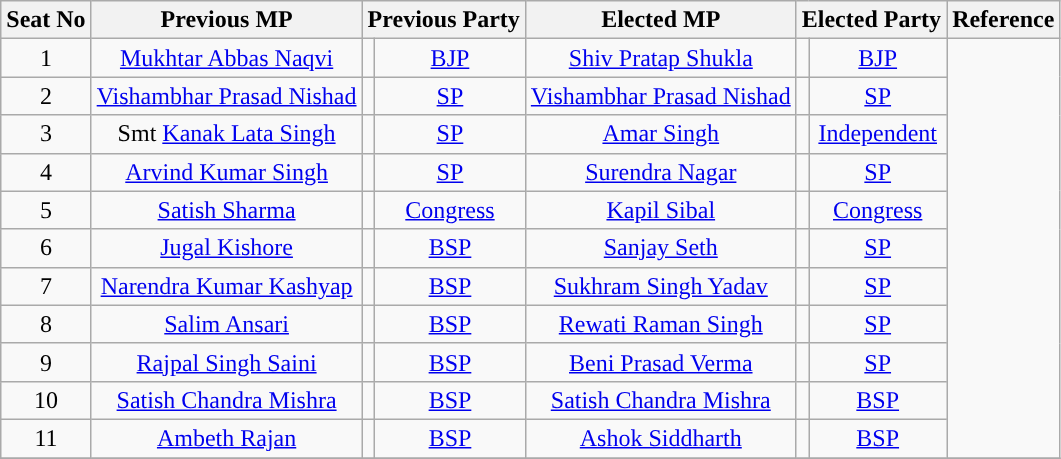<table class="wikitable">
<tr>
<th>Seat No</th>
<th>Previous MP</th>
<th colspan=2>Previous Party</th>
<th>Elected MP</th>
<th colspan=2>Elected Party</th>
<th>Reference</th>
</tr>
<tr style="text-align:center;">
<td>1</td>
<td><a href='#'>Mukhtar Abbas Naqvi</a></td>
<td width="1px"></td>
<td><a href='#'>BJP</a></td>
<td><a href='#'>Shiv Pratap Shukla</a></td>
<td width="1px"></td>
<td><a href='#'>BJP</a></td>
<td rowspan=11></td>
</tr>
<tr style="text-align:center;">
<td>2</td>
<td><a href='#'>Vishambhar Prasad Nishad</a></td>
<td width="1px"></td>
<td><a href='#'>SP</a></td>
<td><a href='#'>Vishambhar Prasad Nishad</a></td>
<td width="1px"></td>
<td><a href='#'>SP</a></td>
</tr>
<tr style="text-align:center;">
<td>3</td>
<td>Smt <a href='#'>Kanak Lata Singh</a></td>
<td width="1px"></td>
<td><a href='#'>SP</a></td>
<td><a href='#'>Amar Singh</a></td>
<td width="1px"></td>
<td><a href='#'>Independent</a></td>
</tr>
<tr style="text-align:center;">
<td>4</td>
<td><a href='#'>Arvind Kumar Singh</a></td>
<td width="1px"></td>
<td><a href='#'>SP</a></td>
<td><a href='#'>Surendra Nagar</a></td>
<td width="1px"></td>
<td><a href='#'>SP</a></td>
</tr>
<tr style="text-align:center;">
<td>5</td>
<td><a href='#'>Satish Sharma</a></td>
<td width="1px"></td>
<td><a href='#'>Congress</a></td>
<td><a href='#'>Kapil Sibal</a></td>
<td width="1px"></td>
<td><a href='#'>Congress</a></td>
</tr>
<tr style="text-align:center;">
<td>6</td>
<td><a href='#'>Jugal Kishore</a></td>
<td width="1px"></td>
<td><a href='#'>BSP</a></td>
<td><a href='#'>Sanjay Seth</a></td>
<td width="1px"></td>
<td><a href='#'>SP</a></td>
</tr>
<tr style="text-align:center;">
<td>7</td>
<td><a href='#'>Narendra Kumar Kashyap</a></td>
<td width="1px"></td>
<td><a href='#'>BSP</a></td>
<td><a href='#'>Sukhram Singh Yadav</a></td>
<td width="1px"></td>
<td><a href='#'>SP</a></td>
</tr>
<tr style="text-align:center;">
<td>8</td>
<td><a href='#'>Salim Ansari</a></td>
<td width="1px"></td>
<td><a href='#'>BSP</a></td>
<td><a href='#'>Rewati Raman Singh</a></td>
<td width="1px"></td>
<td><a href='#'>SP</a></td>
</tr>
<tr style="text-align:center;">
<td>9</td>
<td><a href='#'>Rajpal Singh Saini</a></td>
<td width="1px"></td>
<td><a href='#'>BSP</a></td>
<td><a href='#'>Beni Prasad Verma</a></td>
<td width="1px"></td>
<td><a href='#'>SP</a></td>
</tr>
<tr style="text-align:center;">
<td>10</td>
<td><a href='#'>Satish Chandra Mishra</a></td>
<td width="1px"></td>
<td><a href='#'>BSP</a></td>
<td><a href='#'>Satish Chandra Mishra</a></td>
<td width="1px"></td>
<td><a href='#'>BSP</a></td>
</tr>
<tr style="text-align:center;">
<td>11</td>
<td><a href='#'>Ambeth Rajan</a></td>
<td width="1px"></td>
<td><a href='#'>BSP</a></td>
<td><a href='#'>Ashok Siddharth</a></td>
<td width="1px"></td>
<td><a href='#'>BSP</a></td>
</tr>
<tr>
</tr>
</table>
